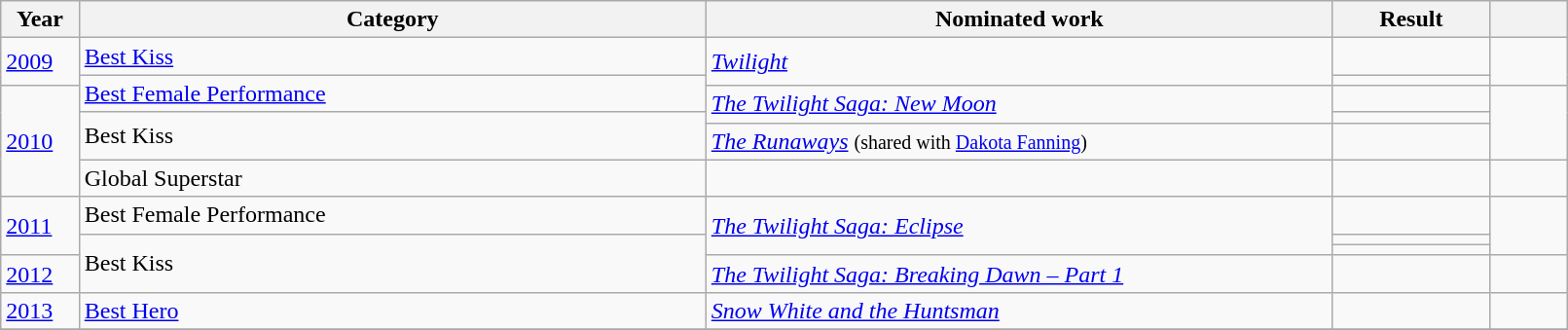<table class="wikitable" style="width:85%;">
<tr>
<th width=5%>Year</th>
<th style="width:40%;">Category</th>
<th style="width:40%;">Nominated work</th>
<th style="width:10%;">Result</th>
<th width=5%></th>
</tr>
<tr>
<td rowspan=2><a href='#'>2009</a></td>
<td><a href='#'>Best Kiss</a></td>
<td rowspan=2><em><a href='#'>Twilight</a></em></td>
<td> </td>
<td rowspan="2"></td>
</tr>
<tr>
<td rowspan="2"><a href='#'>Best Female Performance</a></td>
<td></td>
</tr>
<tr>
<td rowspan=4><a href='#'>2010</a></td>
<td rowspan="2"><em><a href='#'>The Twilight Saga: New Moon</a></em></td>
<td></td>
<td rowspan="3"></td>
</tr>
<tr>
<td rowspan="2">Best Kiss</td>
<td> </td>
</tr>
<tr>
<td><em><a href='#'>The Runaways</a></em> <small>(shared with <a href='#'>Dakota Fanning</a>)</small></td>
<td></td>
</tr>
<tr>
<td>Global Superstar</td>
<td></td>
<td></td>
</tr>
<tr>
<td rowspan=3><a href='#'>2011</a></td>
<td>Best Female Performance</td>
<td rowspan=3><em><a href='#'>The Twilight Saga: Eclipse</a></em></td>
<td></td>
<td rowspan="3"></td>
</tr>
<tr>
<td rowspan="3">Best Kiss</td>
<td> </td>
</tr>
<tr>
<td> </td>
</tr>
<tr>
<td><a href='#'>2012</a></td>
<td><em><a href='#'>The Twilight Saga: Breaking Dawn – Part 1</a></em></td>
<td> </td>
<td></td>
</tr>
<tr>
<td><a href='#'>2013</a></td>
<td><a href='#'>Best Hero</a></td>
<td><em><a href='#'>Snow White and the Huntsman</a></em></td>
<td></td>
<td></td>
</tr>
<tr>
</tr>
</table>
